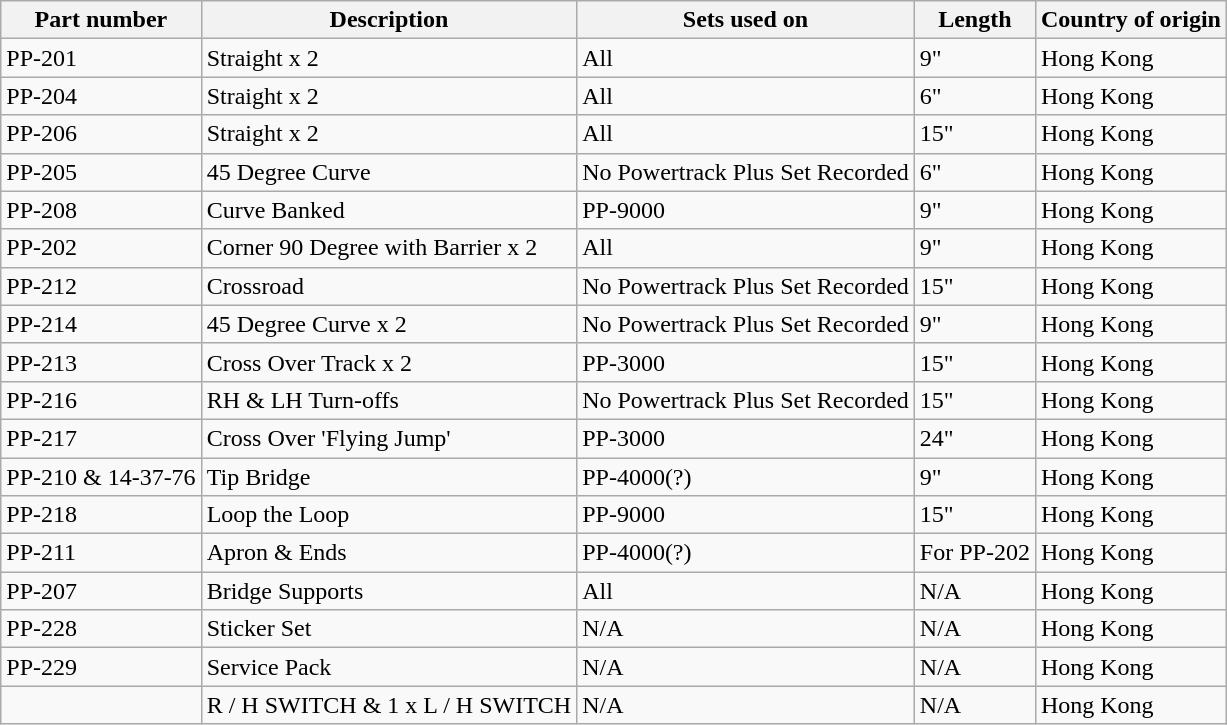<table class="wikitable">
<tr>
<th>Part number</th>
<th>Description</th>
<th>Sets used on</th>
<th>Length</th>
<th>Country of origin</th>
</tr>
<tr>
<td>PP-201</td>
<td>Straight x 2</td>
<td>All</td>
<td>9"</td>
<td>Hong Kong</td>
</tr>
<tr>
<td>PP-204</td>
<td>Straight x 2</td>
<td>All</td>
<td>6"</td>
<td>Hong Kong</td>
</tr>
<tr>
<td>PP-206</td>
<td>Straight x 2</td>
<td>All</td>
<td>15"</td>
<td>Hong Kong</td>
</tr>
<tr>
<td>PP-205</td>
<td>45 Degree Curve</td>
<td>No Powertrack Plus Set Recorded</td>
<td>6"</td>
<td>Hong Kong</td>
</tr>
<tr>
<td>PP-208</td>
<td>Curve Banked</td>
<td>PP-9000</td>
<td>9"</td>
<td>Hong Kong</td>
</tr>
<tr>
<td>PP-202</td>
<td>Corner 90 Degree with Barrier x 2</td>
<td>All</td>
<td>9"</td>
<td>Hong Kong</td>
</tr>
<tr>
<td>PP-212</td>
<td>Crossroad</td>
<td>No Powertrack Plus Set Recorded</td>
<td>15"</td>
<td>Hong Kong</td>
</tr>
<tr>
<td>PP-214</td>
<td>45 Degree Curve x 2</td>
<td>No Powertrack Plus Set Recorded</td>
<td>9"</td>
<td>Hong Kong</td>
</tr>
<tr>
<td>PP-213</td>
<td>Cross Over Track x 2</td>
<td>PP-3000</td>
<td>15"</td>
<td>Hong Kong</td>
</tr>
<tr>
<td>PP-216</td>
<td>RH & LH Turn-offs</td>
<td>No Powertrack Plus Set Recorded</td>
<td>15"</td>
<td>Hong Kong</td>
</tr>
<tr>
<td>PP-217</td>
<td>Cross Over 'Flying Jump'</td>
<td>PP-3000</td>
<td>24"</td>
<td>Hong Kong</td>
</tr>
<tr>
<td>PP-210 & 14-37-76</td>
<td>Tip Bridge</td>
<td>PP-4000(?)</td>
<td>9"</td>
<td>Hong Kong</td>
</tr>
<tr>
<td>PP-218</td>
<td>Loop the Loop</td>
<td>PP-9000</td>
<td>15"</td>
<td>Hong Kong</td>
</tr>
<tr>
<td>PP-211</td>
<td>Apron & Ends</td>
<td>PP-4000(?)</td>
<td>For PP-202</td>
<td>Hong Kong</td>
</tr>
<tr>
<td>PP-207</td>
<td>Bridge Supports</td>
<td>All</td>
<td>N/A</td>
<td>Hong Kong</td>
</tr>
<tr>
<td>PP-228</td>
<td>Sticker Set</td>
<td>N/A</td>
<td>N/A</td>
<td>Hong Kong</td>
</tr>
<tr>
<td>PP-229</td>
<td>Service Pack</td>
<td>N/A</td>
<td>N/A</td>
<td>Hong Kong</td>
</tr>
<tr>
<td></td>
<td>R / H SWITCH & 1 x L / H SWITCH</td>
<td>N/A</td>
<td>N/A</td>
<td>Hong Kong</td>
</tr>
</table>
